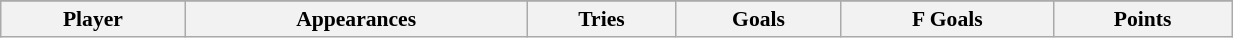<table class="wikitable sortable" width="65%" style="font-size:90%">
<tr bgcolor="#efefef">
</tr>
<tr bgcolor="#efefef">
</tr>
<tr>
<th>Player</th>
<th>Appearances</th>
<th>Tries</th>
<th>Goals</th>
<th>F Goals</th>
<th>Points</th>
</tr>
</table>
